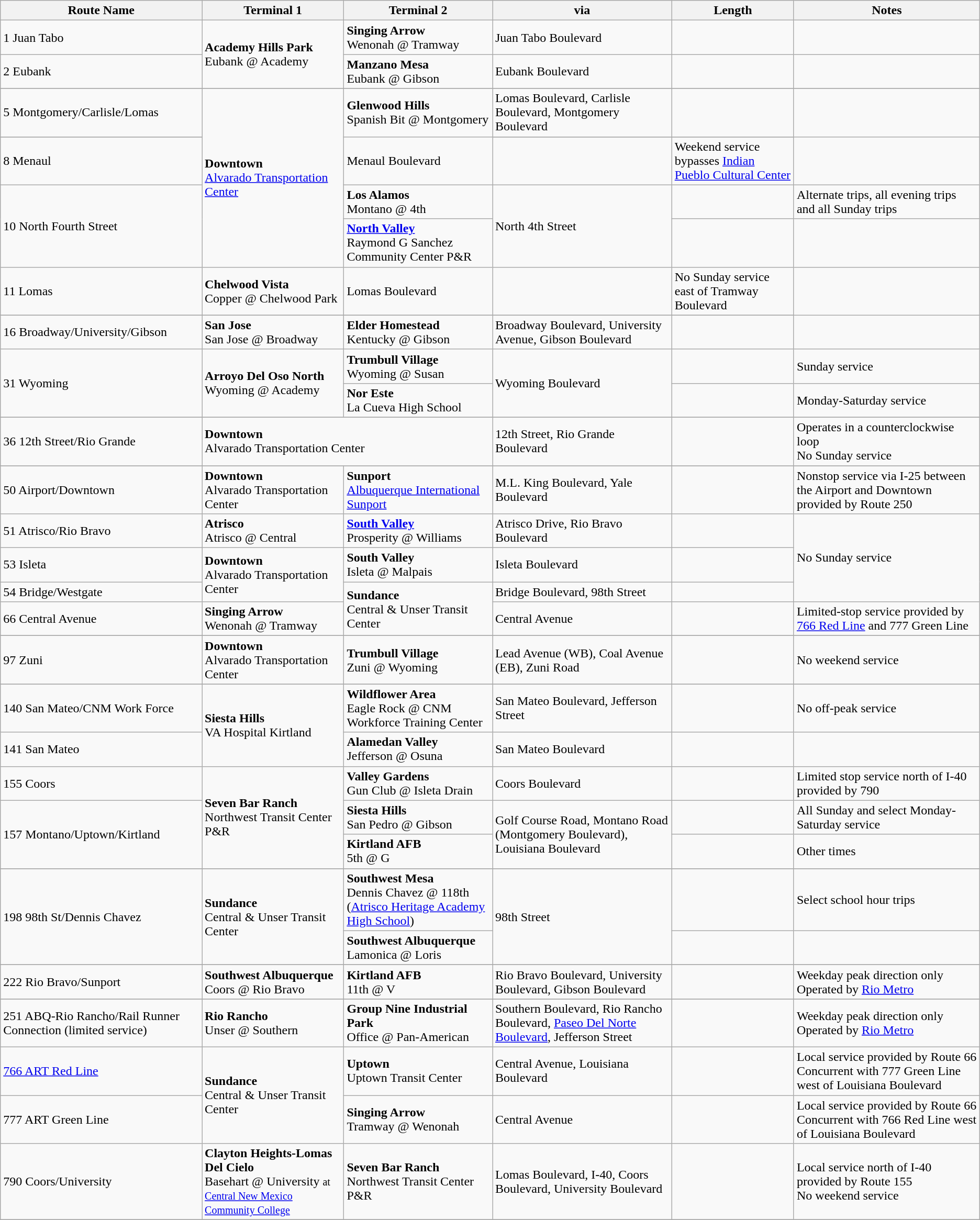<table class="wikitable sortable">
<tr>
<th>Route Name</th>
<th>Terminal 1</th>
<th>Terminal 2</th>
<th>via</th>
<th>Length</th>
<th>Notes</th>
</tr>
<tr>
<td>1 Juan Tabo</td>
<td rowspan="2"><strong>Academy Hills Park</strong><br>Eubank @ Academy</td>
<td><strong>Singing Arrow</strong><br>Wenonah @ Tramway</td>
<td>Juan Tabo Boulevard</td>
<td></td>
<td></td>
</tr>
<tr>
<td>2 Eubank</td>
<td><strong>Manzano Mesa</strong><br>Eubank @ Gibson</td>
<td>Eubank Boulevard</td>
<td></td>
<td></td>
</tr>
<tr>
</tr>
<tr>
<td>5 Montgomery/Carlisle/Lomas</td>
<td rowspan="5"><strong>Downtown</strong><br><a href='#'>Alvarado Transportation Center</a></td>
<td rowspan="2"><strong>Glenwood Hills</strong><br>Spanish Bit @ Montgomery</td>
<td>Lomas Boulevard, Carlisle Boulevard, Montgomery Boulevard</td>
<td></td>
<td></td>
</tr>
<tr>
</tr>
<tr>
<td>8 Menaul</td>
<td>Menaul Boulevard</td>
<td></td>
<td>Weekend service bypasses <a href='#'>Indian Pueblo Cultural Center</a></td>
</tr>
<tr>
<td rowspan="2">10 North Fourth Street</td>
<td><strong>Los Alamos</strong><br>Montano @ 4th</td>
<td rowspan="2">North 4th Street</td>
<td></td>
<td>Alternate trips, all evening trips and all Sunday trips</td>
</tr>
<tr>
<td><strong><a href='#'>North Valley</a></strong><br>Raymond G Sanchez Community Center P&R</td>
<td></td>
<td></td>
</tr>
<tr>
<td>11 Lomas</td>
<td><strong>Chelwood Vista</strong><br> Copper @ Chelwood Park</td>
<td>Lomas Boulevard</td>
<td></td>
<td>No Sunday service east of Tramway Boulevard</td>
</tr>
<tr>
</tr>
<tr>
<td>16 Broadway/University/Gibson</td>
<td><strong>San Jose</strong><br>San Jose @ Broadway</td>
<td><strong>Elder Homestead</strong><br>Kentucky @ Gibson</td>
<td>Broadway Boulevard, University Avenue, Gibson Boulevard</td>
<td></td>
<td></td>
</tr>
<tr>
<td rowspan="2">31 Wyoming</td>
<td rowspan="2"><strong>Arroyo Del Oso North</strong><br>Wyoming @ Academy</td>
<td><strong>Trumbull Village</strong><br>Wyoming @ Susan</td>
<td rowspan="2">Wyoming Boulevard</td>
<td></td>
<td>Sunday service</td>
</tr>
<tr>
<td><strong>Nor Este</strong><br>La Cueva High School</td>
<td></td>
<td>Monday-Saturday service</td>
</tr>
<tr>
</tr>
<tr>
<td>36 12th Street/Rio Grande</td>
<td colspan="2"><strong>Downtown</strong><br>Alvarado Transportation Center</td>
<td>12th Street, Rio Grande Boulevard</td>
<td></td>
<td>Operates in a counterclockwise loop<br>No Sunday service</td>
</tr>
<tr>
</tr>
<tr>
<td>50 Airport/Downtown</td>
<td><strong>Downtown</strong><br>Alvarado Transportation Center</td>
<td><strong>Sunport</strong><br><a href='#'>Albuquerque International Sunport</a></td>
<td>M.L. King Boulevard, Yale Boulevard</td>
<td></td>
<td>Nonstop service via I-25 between the Airport and Downtown provided by Route 250</td>
</tr>
<tr>
<td>51 Atrisco/Rio Bravo</td>
<td><strong>Atrisco</strong><br>Atrisco @ Central</td>
<td><strong><a href='#'>South Valley</a></strong><br>Prosperity @ Williams</td>
<td>Atrisco Drive, Rio Bravo Boulevard</td>
<td></td>
<td rowspan="3">No Sunday service</td>
</tr>
<tr>
<td>53 Isleta</td>
<td rowspan="2"><strong>Downtown</strong><br>Alvarado Transportation Center</td>
<td><strong>South Valley</strong><br>Isleta @ Malpais</td>
<td>Isleta Boulevard</td>
<td></td>
</tr>
<tr>
<td>54 Bridge/Westgate</td>
<td rowspan="2"><strong>Sundance</strong><br>Central & Unser Transit Center</td>
<td>Bridge Boulevard, 98th Street</td>
<td></td>
</tr>
<tr>
<td>66 Central Avenue</td>
<td><strong>Singing Arrow</strong><br>Wenonah @ Tramway</td>
<td>Central Avenue</td>
<td></td>
<td>Limited-stop service provided by <a href='#'>766 Red Line</a> and 777 Green Line</td>
</tr>
<tr>
</tr>
<tr>
<td>97 Zuni</td>
<td><strong>Downtown</strong><br>Alvarado Transportation Center</td>
<td><strong>Trumbull Village</strong><br>Zuni @ Wyoming</td>
<td>Lead Avenue (WB), Coal Avenue (EB), Zuni Road</td>
<td></td>
<td>No weekend service</td>
</tr>
<tr>
</tr>
<tr>
<td>140 San Mateo/CNM Work Force</td>
<td rowspan="2"><strong>Siesta Hills</strong><br>VA Hospital Kirtland</td>
<td><strong>Wildflower Area</strong><br>Eagle Rock @ CNM Workforce Training Center</td>
<td>San Mateo Boulevard, Jefferson Street</td>
<td></td>
<td>No off-peak service</td>
</tr>
<tr>
<td>141 San Mateo</td>
<td><strong>Alamedan Valley</strong><br>Jefferson @ Osuna</td>
<td>San Mateo Boulevard</td>
<td></td>
<td></td>
</tr>
<tr>
<td>155 Coors</td>
<td rowspan="3"><strong>Seven Bar Ranch</strong><br>Northwest Transit Center P&R</td>
<td><strong>Valley Gardens</strong><br> Gun Club @ Isleta Drain</td>
<td>Coors Boulevard</td>
<td></td>
<td>Limited stop service north of I-40 provided by 790</td>
</tr>
<tr>
<td rowspan="2">157 Montano/Uptown/Kirtland</td>
<td><strong>Siesta Hills</strong><br>San Pedro @ Gibson</td>
<td rowspan="2">Golf Course Road, Montano Road (Montgomery Boulevard), Louisiana Boulevard</td>
<td></td>
<td>All Sunday and select Monday-Saturday service</td>
</tr>
<tr>
<td><strong>Kirtland AFB</strong><br>5th @ G</td>
<td></td>
<td>Other times</td>
</tr>
<tr>
</tr>
<tr>
<td rowspan="2">198 98th St/Dennis Chavez</td>
<td rowspan="2"><strong>Sundance</strong><br>Central & Unser Transit Center</td>
<td><strong>Southwest Mesa</strong><br>Dennis Chavez @ 118th (<a href='#'>Atrisco Heritage Academy High School</a>)</td>
<td rowspan="2">98th Street</td>
<td></td>
<td>Select school hour trips</td>
</tr>
<tr>
<td><strong>Southwest Albuquerque</strong><br>Lamonica @ Loris</td>
<td></td>
<td></td>
</tr>
<tr>
</tr>
<tr>
<td>222 Rio Bravo/Sunport</td>
<td><strong>Southwest Albuquerque</strong><br>Coors @ Rio Bravo</td>
<td><strong>Kirtland AFB</strong><br>11th @ V</td>
<td>Rio Bravo Boulevard, University Boulevard, Gibson Boulevard</td>
<td></td>
<td>Weekday peak direction only<br>Operated by <a href='#'>Rio Metro</a></td>
</tr>
<tr>
</tr>
<tr>
<td>251 ABQ-Rio Rancho/Rail Runner Connection (limited service)</td>
<td><strong>Rio Rancho</strong><br>Unser @ Southern</td>
<td><strong>Group Nine Industrial Park</strong><br>Office @ Pan-American</td>
<td>Southern Boulevard, Rio Rancho Boulevard, <a href='#'>Paseo Del Norte Boulevard</a>, Jefferson Street</td>
<td></td>
<td>Weekday peak direction only<br>Operated by <a href='#'>Rio Metro</a></td>
</tr>
<tr>
<td><a href='#'>766 ART Red Line</a></td>
<td rowspan="2"><strong>Sundance</strong><br>Central & Unser Transit Center</td>
<td><strong>Uptown</strong><br>Uptown Transit Center</td>
<td>Central Avenue, Louisiana Boulevard</td>
<td></td>
<td>Local service provided by Route 66<br>Concurrent with 777 Green Line west of Louisiana Boulevard</td>
</tr>
<tr>
<td>777 ART Green Line</td>
<td><strong>Singing Arrow</strong><br>Tramway @ Wenonah</td>
<td>Central Avenue</td>
<td></td>
<td>Local service provided by Route 66<br>Concurrent with 766 Red Line west of Louisiana Boulevard</td>
</tr>
<tr>
<td>790 Coors/University</td>
<td><strong>Clayton Heights-Lomas Del Cielo</strong><br>Basehart @ University <small> at <a href='#'>Central New Mexico Community College</a></small></td>
<td><strong>Seven Bar Ranch</strong><br>Northwest Transit Center P&R</td>
<td>Lomas Boulevard, I-40, Coors Boulevard, University Boulevard</td>
<td></td>
<td>Local service north of I-40 provided by Route 155<br>No weekend service</td>
</tr>
<tr>
</tr>
</table>
